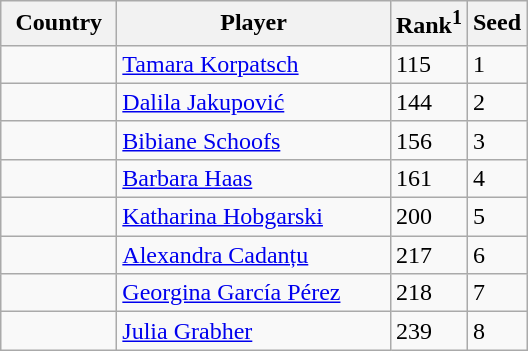<table class="sortable wikitable">
<tr>
<th width="70">Country</th>
<th width="175">Player</th>
<th>Rank<sup>1</sup></th>
<th>Seed</th>
</tr>
<tr>
<td></td>
<td><a href='#'>Tamara Korpatsch</a></td>
<td>115</td>
<td>1</td>
</tr>
<tr>
<td></td>
<td><a href='#'>Dalila Jakupović</a></td>
<td>144</td>
<td>2</td>
</tr>
<tr>
<td></td>
<td><a href='#'>Bibiane Schoofs</a></td>
<td>156</td>
<td>3</td>
</tr>
<tr>
<td></td>
<td><a href='#'>Barbara Haas</a></td>
<td>161</td>
<td>4</td>
</tr>
<tr>
<td></td>
<td><a href='#'>Katharina Hobgarski</a></td>
<td>200</td>
<td>5</td>
</tr>
<tr>
<td></td>
<td><a href='#'>Alexandra Cadanțu</a></td>
<td>217</td>
<td>6</td>
</tr>
<tr>
<td></td>
<td><a href='#'>Georgina García Pérez</a></td>
<td>218</td>
<td>7</td>
</tr>
<tr>
<td></td>
<td><a href='#'>Julia Grabher</a></td>
<td>239</td>
<td>8</td>
</tr>
</table>
